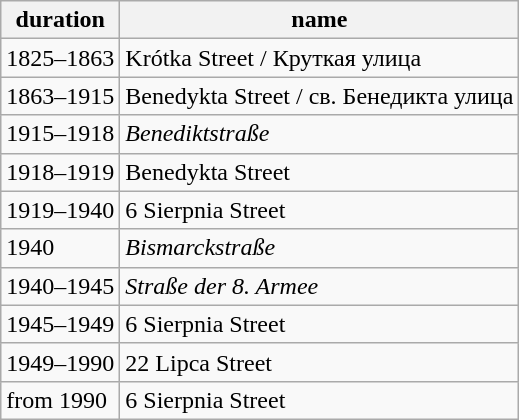<table class="wikitable">
<tr>
<th>duration</th>
<th>name</th>
</tr>
<tr>
<td>1825–1863</td>
<td>Krótka Street / Круткая улица</td>
</tr>
<tr>
<td>1863–1915</td>
<td>Benedykta Street / св. Бенедикта улица</td>
</tr>
<tr>
<td>1915–1918</td>
<td><em>Benediktstraße</em></td>
</tr>
<tr>
<td>1918–1919</td>
<td>Benedykta Street</td>
</tr>
<tr>
<td>1919–1940</td>
<td>6 Sierpnia Street</td>
</tr>
<tr>
<td>1940</td>
<td><em>Bismarckstraße</em></td>
</tr>
<tr>
<td>1940–1945</td>
<td><em>Straße der 8. Armee</em></td>
</tr>
<tr>
<td>1945–1949</td>
<td>6 Sierpnia Street</td>
</tr>
<tr>
<td>1949–1990</td>
<td>22 Lipca Street</td>
</tr>
<tr>
<td>from 1990</td>
<td>6 Sierpnia Street</td>
</tr>
</table>
